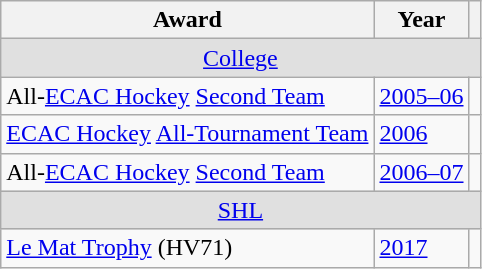<table class="wikitable">
<tr>
<th>Award</th>
<th>Year</th>
<th></th>
</tr>
<tr ALIGN="center" bgcolor="#e0e0e0">
<td colspan="3"><a href='#'>College</a></td>
</tr>
<tr>
<td>All-<a href='#'>ECAC Hockey</a> <a href='#'>Second Team</a></td>
<td><a href='#'>2005–06</a></td>
<td></td>
</tr>
<tr>
<td><a href='#'>ECAC Hockey</a> <a href='#'>All-Tournament Team</a></td>
<td><a href='#'>2006</a></td>
<td></td>
</tr>
<tr>
<td>All-<a href='#'>ECAC Hockey</a> <a href='#'>Second Team</a></td>
<td><a href='#'>2006–07</a></td>
<td></td>
</tr>
<tr ALIGN="center" bgcolor="#e0e0e0">
<td colspan="3"><a href='#'>SHL</a></td>
</tr>
<tr>
<td><a href='#'>Le Mat Trophy</a> (HV71)</td>
<td><a href='#'>2017</a></td>
<td></td>
</tr>
</table>
